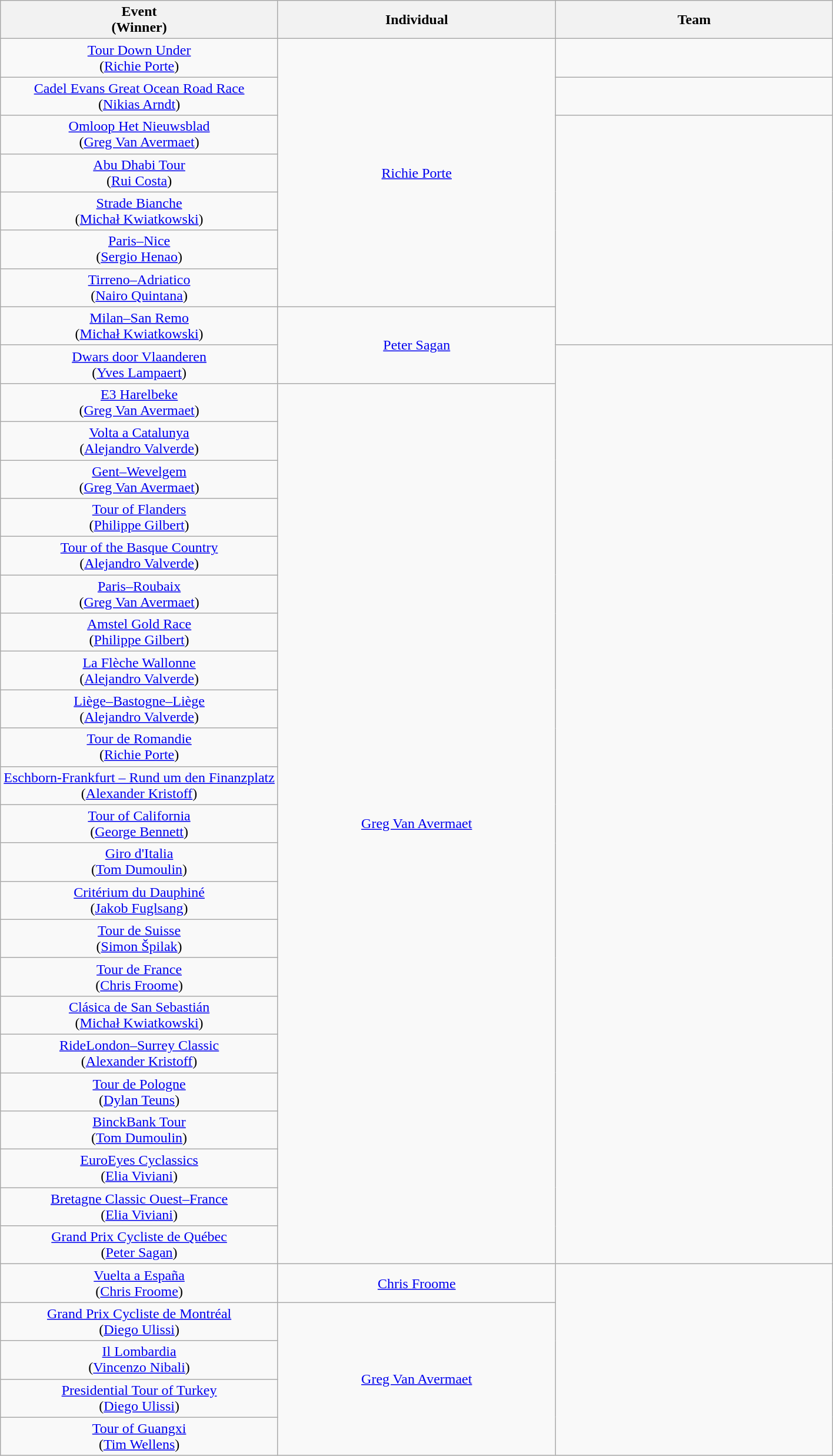<table class="wikitable" style="text-align: center;">
<tr>
<th style="width:33.33%;">Event<br>(Winner)</th>
<th style="width:33.33%;">Individual</th>
<th style="width:33.33%;">Team</th>
</tr>
<tr>
<td><a href='#'>Tour Down Under</a><br>(<a href='#'>Richie Porte</a>)</td>
<td rowspan=7><a href='#'>Richie Porte</a></td>
<td></td>
</tr>
<tr>
<td><a href='#'>Cadel Evans Great Ocean Road Race</a><br>(<a href='#'>Nikias Arndt</a>)</td>
<td></td>
</tr>
<tr>
<td><a href='#'>Omloop Het Nieuwsblad</a><br>(<a href='#'>Greg Van Avermaet</a>)</td>
<td rowspan=6></td>
</tr>
<tr>
<td><a href='#'>Abu Dhabi Tour</a><br>(<a href='#'>Rui Costa</a>)</td>
</tr>
<tr>
<td><a href='#'>Strade Bianche</a><br>(<a href='#'>Michał Kwiatkowski</a>)</td>
</tr>
<tr>
<td><a href='#'>Paris–Nice</a><br>(<a href='#'>Sergio Henao</a>)</td>
</tr>
<tr>
<td><a href='#'>Tirreno–Adriatico</a><br>(<a href='#'>Nairo Quintana</a>)</td>
</tr>
<tr>
<td><a href='#'>Milan–San Remo</a><br>(<a href='#'>Michał Kwiatkowski</a>)</td>
<td rowspan=2><a href='#'>Peter Sagan</a></td>
</tr>
<tr>
<td><a href='#'>Dwars door Vlaanderen</a><br>(<a href='#'>Yves Lampaert</a>)</td>
<td rowspan=24></td>
</tr>
<tr>
<td><a href='#'>E3 Harelbeke</a><br>(<a href='#'>Greg Van Avermaet</a>)</td>
<td rowspan=23><a href='#'>Greg Van Avermaet</a></td>
</tr>
<tr>
<td><a href='#'>Volta a Catalunya</a><br>(<a href='#'>Alejandro Valverde</a>)</td>
</tr>
<tr>
<td><a href='#'>Gent–Wevelgem</a><br>(<a href='#'>Greg Van Avermaet</a>)</td>
</tr>
<tr>
<td><a href='#'>Tour of Flanders</a><br>(<a href='#'>Philippe Gilbert</a>)</td>
</tr>
<tr>
<td><a href='#'>Tour of the Basque Country</a><br>(<a href='#'>Alejandro Valverde</a>)</td>
</tr>
<tr>
<td><a href='#'>Paris–Roubaix</a><br>(<a href='#'>Greg Van Avermaet</a>)</td>
</tr>
<tr>
<td><a href='#'>Amstel Gold Race</a><br>(<a href='#'>Philippe Gilbert</a>)</td>
</tr>
<tr>
<td><a href='#'>La Flèche Wallonne</a><br>(<a href='#'>Alejandro Valverde</a>)</td>
</tr>
<tr>
<td><a href='#'>Liège–Bastogne–Liège</a><br>(<a href='#'>Alejandro Valverde</a>)</td>
</tr>
<tr>
<td><a href='#'>Tour de Romandie</a><br>(<a href='#'>Richie Porte</a>)</td>
</tr>
<tr>
<td><a href='#'>Eschborn-Frankfurt – Rund um den Finanzplatz</a><br>(<a href='#'>Alexander Kristoff</a>)</td>
</tr>
<tr>
<td><a href='#'>Tour of California</a><br>(<a href='#'>George Bennett</a>)</td>
</tr>
<tr>
<td><a href='#'>Giro d'Italia</a><br>(<a href='#'>Tom Dumoulin</a>)</td>
</tr>
<tr>
<td><a href='#'>Critérium du Dauphiné</a><br>(<a href='#'>Jakob Fuglsang</a>)</td>
</tr>
<tr>
<td><a href='#'>Tour de Suisse</a><br>(<a href='#'>Simon Špilak</a>)</td>
</tr>
<tr>
<td><a href='#'>Tour de France</a><br>(<a href='#'>Chris Froome</a>)</td>
</tr>
<tr>
<td><a href='#'>Clásica de San Sebastián</a><br>(<a href='#'>Michał Kwiatkowski</a>)</td>
</tr>
<tr>
<td><a href='#'>RideLondon–Surrey Classic</a><br>(<a href='#'>Alexander Kristoff</a>)</td>
</tr>
<tr>
<td><a href='#'>Tour de Pologne</a><br>(<a href='#'>Dylan Teuns</a>)</td>
</tr>
<tr>
<td><a href='#'>BinckBank Tour</a><br>(<a href='#'>Tom Dumoulin</a>)</td>
</tr>
<tr>
<td><a href='#'>EuroEyes Cyclassics</a><br>(<a href='#'>Elia Viviani</a>)</td>
</tr>
<tr>
<td><a href='#'>Bretagne Classic Ouest–France</a><br>(<a href='#'>Elia Viviani</a>)</td>
</tr>
<tr>
<td><a href='#'>Grand Prix Cycliste de Québec</a><br>(<a href='#'>Peter Sagan</a>)</td>
</tr>
<tr>
<td><a href='#'>Vuelta a España</a><br>(<a href='#'>Chris Froome</a>)</td>
<td><a href='#'>Chris Froome</a></td>
<td rowspan=5></td>
</tr>
<tr>
<td><a href='#'>Grand Prix Cycliste de Montréal</a><br>(<a href='#'>Diego Ulissi</a>)</td>
<td rowspan=4><a href='#'>Greg Van Avermaet</a></td>
</tr>
<tr>
<td><a href='#'>Il Lombardia</a><br>(<a href='#'>Vincenzo Nibali</a>)</td>
</tr>
<tr>
<td><a href='#'>Presidential Tour of Turkey</a><br>(<a href='#'>Diego Ulissi</a>)</td>
</tr>
<tr>
<td><a href='#'>Tour of Guangxi</a><br>(<a href='#'>Tim Wellens</a>)</td>
</tr>
</table>
